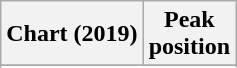<table class="wikitable sortable plainrowheaders" style="text-align:center">
<tr>
<th scope="col">Chart (2019)</th>
<th scope="col">Peak<br> position</th>
</tr>
<tr>
</tr>
<tr>
</tr>
<tr>
</tr>
</table>
